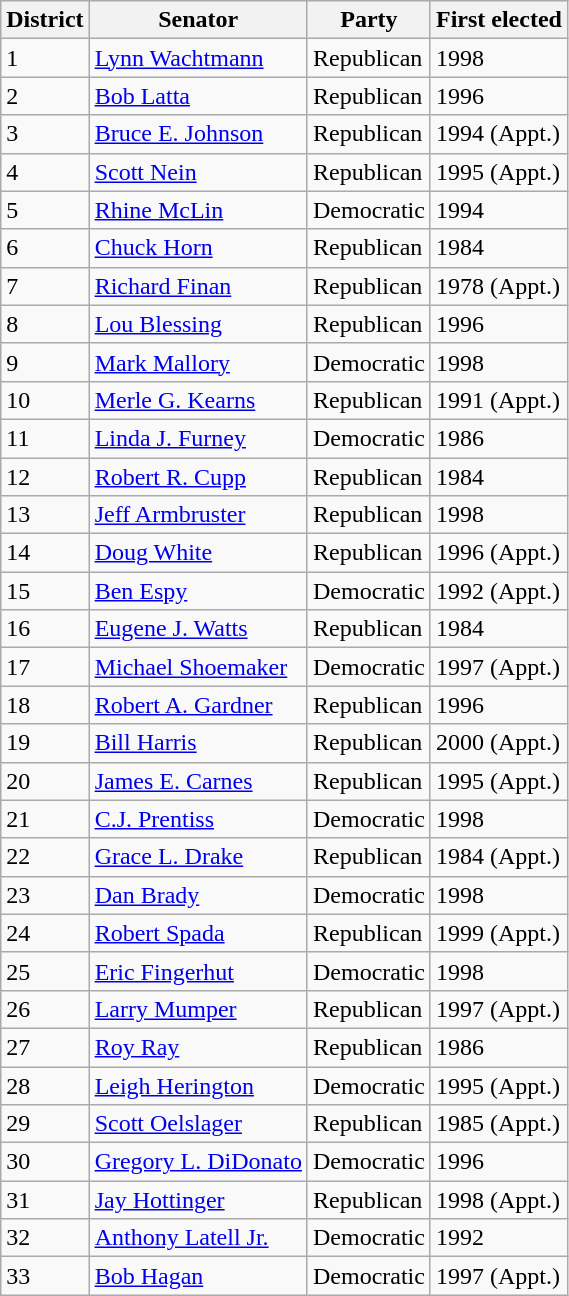<table class="wikitable sortable">
<tr>
<th>District</th>
<th>Senator</th>
<th>Party</th>
<th>First elected</th>
</tr>
<tr>
<td>1</td>
<td><a href='#'>Lynn Wachtmann</a></td>
<td>Republican</td>
<td>1998</td>
</tr>
<tr>
<td>2</td>
<td><a href='#'>Bob Latta</a></td>
<td>Republican</td>
<td>1996</td>
</tr>
<tr>
<td>3</td>
<td><a href='#'>Bruce E. Johnson</a></td>
<td>Republican</td>
<td>1994 (Appt.)</td>
</tr>
<tr>
<td>4</td>
<td><a href='#'>Scott Nein</a></td>
<td>Republican</td>
<td>1995 (Appt.)</td>
</tr>
<tr>
<td>5</td>
<td><a href='#'>Rhine McLin</a></td>
<td>Democratic</td>
<td>1994</td>
</tr>
<tr>
<td>6</td>
<td><a href='#'>Chuck Horn</a></td>
<td>Republican</td>
<td>1984</td>
</tr>
<tr>
<td>7</td>
<td><a href='#'>Richard Finan</a></td>
<td>Republican</td>
<td>1978 (Appt.)</td>
</tr>
<tr>
<td>8</td>
<td><a href='#'>Lou Blessing</a></td>
<td>Republican</td>
<td>1996</td>
</tr>
<tr>
<td>9</td>
<td><a href='#'>Mark Mallory</a></td>
<td>Democratic</td>
<td>1998</td>
</tr>
<tr>
<td>10</td>
<td><a href='#'>Merle G. Kearns</a></td>
<td>Republican</td>
<td>1991 (Appt.)</td>
</tr>
<tr>
<td>11</td>
<td><a href='#'>Linda J. Furney</a></td>
<td>Democratic</td>
<td>1986</td>
</tr>
<tr>
<td>12</td>
<td><a href='#'>Robert R. Cupp</a></td>
<td>Republican</td>
<td>1984</td>
</tr>
<tr>
<td>13</td>
<td><a href='#'>Jeff Armbruster</a></td>
<td>Republican</td>
<td>1998</td>
</tr>
<tr>
<td>14</td>
<td><a href='#'>Doug White</a></td>
<td>Republican</td>
<td>1996 (Appt.)</td>
</tr>
<tr>
<td>15</td>
<td><a href='#'>Ben Espy</a></td>
<td>Democratic</td>
<td>1992 (Appt.)</td>
</tr>
<tr>
<td>16</td>
<td><a href='#'>Eugene J. Watts</a></td>
<td>Republican</td>
<td>1984</td>
</tr>
<tr>
<td>17</td>
<td><a href='#'>Michael Shoemaker</a></td>
<td>Democratic</td>
<td>1997 (Appt.)</td>
</tr>
<tr>
<td>18</td>
<td><a href='#'>Robert A. Gardner</a></td>
<td>Republican</td>
<td>1996</td>
</tr>
<tr>
<td>19</td>
<td><a href='#'>Bill Harris</a></td>
<td>Republican</td>
<td>2000 (Appt.)</td>
</tr>
<tr>
<td>20</td>
<td><a href='#'>James E. Carnes</a></td>
<td>Republican</td>
<td>1995 (Appt.)</td>
</tr>
<tr>
<td>21</td>
<td><a href='#'>C.J. Prentiss</a></td>
<td>Democratic</td>
<td>1998</td>
</tr>
<tr>
<td>22</td>
<td><a href='#'>Grace L. Drake</a></td>
<td>Republican</td>
<td>1984 (Appt.)</td>
</tr>
<tr>
<td>23</td>
<td><a href='#'>Dan Brady</a></td>
<td>Democratic</td>
<td>1998</td>
</tr>
<tr>
<td>24</td>
<td><a href='#'>Robert Spada</a></td>
<td>Republican</td>
<td>1999 (Appt.)</td>
</tr>
<tr>
<td>25</td>
<td><a href='#'>Eric Fingerhut</a></td>
<td>Democratic</td>
<td>1998</td>
</tr>
<tr>
<td>26</td>
<td><a href='#'>Larry Mumper</a></td>
<td>Republican</td>
<td>1997 (Appt.)</td>
</tr>
<tr>
<td>27</td>
<td><a href='#'>Roy Ray</a></td>
<td>Republican</td>
<td>1986</td>
</tr>
<tr>
<td>28</td>
<td><a href='#'>Leigh Herington</a></td>
<td>Democratic</td>
<td>1995 (Appt.)</td>
</tr>
<tr>
<td>29</td>
<td><a href='#'>Scott Oelslager</a></td>
<td>Republican</td>
<td>1985 (Appt.)</td>
</tr>
<tr>
<td>30</td>
<td><a href='#'>Gregory L. DiDonato</a></td>
<td>Democratic</td>
<td>1996</td>
</tr>
<tr>
<td>31</td>
<td><a href='#'>Jay Hottinger</a></td>
<td>Republican</td>
<td>1998 (Appt.)</td>
</tr>
<tr>
<td>32</td>
<td><a href='#'>Anthony Latell Jr.</a></td>
<td>Democratic</td>
<td>1992</td>
</tr>
<tr>
<td>33</td>
<td><a href='#'>Bob Hagan</a></td>
<td>Democratic</td>
<td>1997 (Appt.)</td>
</tr>
</table>
